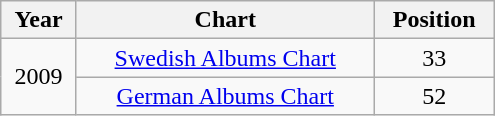<table class="wikitable" width="330px">
<tr>
<th align="center">Year</th>
<th align="center">Chart</th>
<th align="center">Position</th>
</tr>
<tr>
<td align="center" rowspan="2">2009</td>
<td align="center"><a href='#'>Swedish Albums Chart</a></td>
<td align="center">33</td>
</tr>
<tr>
<td align="center"><a href='#'>German Albums Chart</a></td>
<td align="center">52</td>
</tr>
</table>
